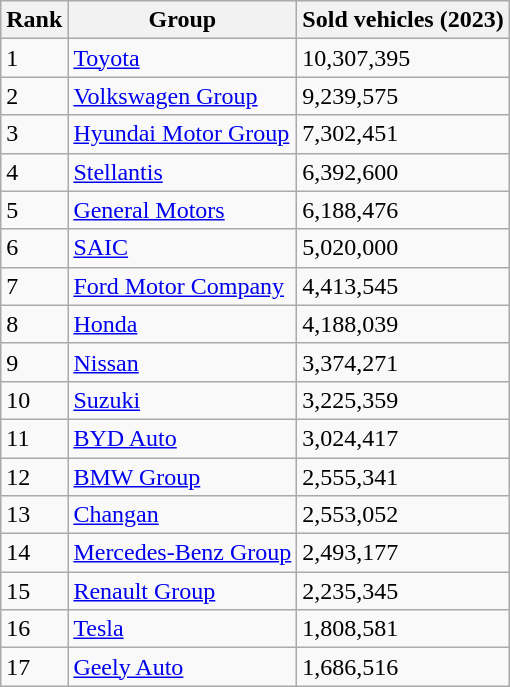<table class="wikitable sortable">
<tr>
<th>Rank</th>
<th>Group</th>
<th data-sort-type="number">Sold vehicles (2023)</th>
</tr>
<tr>
<td>1</td>
<td><a href='#'>Toyota</a></td>
<td>10,307,395</td>
</tr>
<tr>
<td>2</td>
<td><a href='#'>Volkswagen Group</a></td>
<td>9,239,575</td>
</tr>
<tr>
<td>3</td>
<td><a href='#'>Hyundai Motor Group</a></td>
<td>7,302,451</td>
</tr>
<tr>
<td>4</td>
<td><a href='#'>Stellantis</a></td>
<td>6,392,600</td>
</tr>
<tr>
<td>5</td>
<td><a href='#'>General Motors</a></td>
<td>6,188,476</td>
</tr>
<tr>
<td>6</td>
<td><a href='#'>SAIC</a></td>
<td>5,020,000</td>
</tr>
<tr>
<td>7</td>
<td><a href='#'>Ford Motor Company</a></td>
<td>4,413,545</td>
</tr>
<tr>
<td>8</td>
<td><a href='#'>Honda</a></td>
<td>4,188,039</td>
</tr>
<tr>
<td>9</td>
<td><a href='#'>Nissan</a></td>
<td>3,374,271</td>
</tr>
<tr>
<td>10</td>
<td><a href='#'>Suzuki</a></td>
<td>3,225,359</td>
</tr>
<tr>
<td>11</td>
<td><a href='#'>BYD Auto</a></td>
<td>3,024,417</td>
</tr>
<tr>
<td>12</td>
<td><a href='#'>BMW Group</a></td>
<td>2,555,341</td>
</tr>
<tr>
<td>13</td>
<td><a href='#'>Changan</a></td>
<td>2,553,052</td>
</tr>
<tr>
<td>14</td>
<td><a href='#'>Mercedes-Benz Group</a></td>
<td>2,493,177</td>
</tr>
<tr>
<td>15</td>
<td><a href='#'>Renault Group</a></td>
<td>2,235,345</td>
</tr>
<tr>
<td>16</td>
<td><a href='#'>Tesla</a></td>
<td>1,808,581</td>
</tr>
<tr>
<td>17</td>
<td><a href='#'>Geely Auto</a></td>
<td>1,686,516</td>
</tr>
</table>
